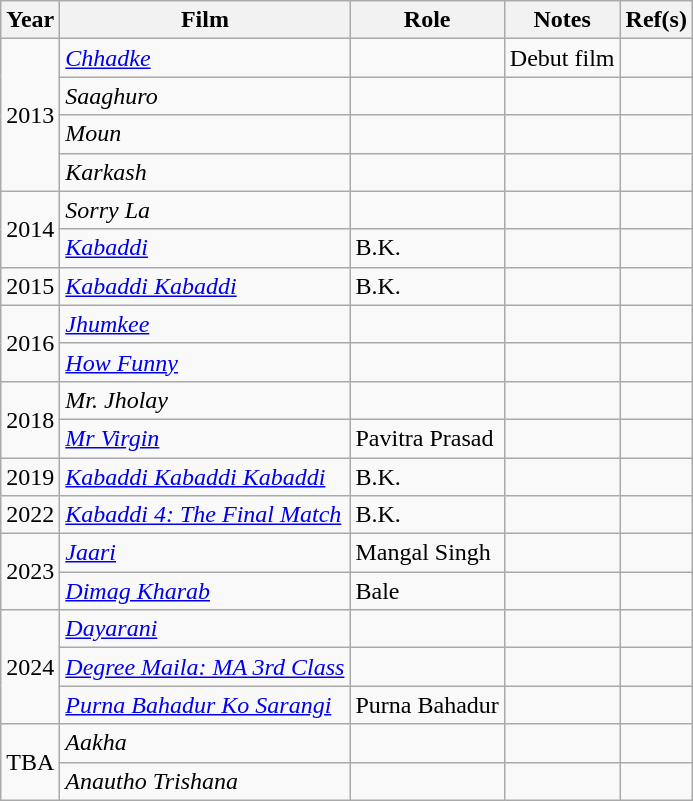<table class="wikitable">
<tr>
<th>Year</th>
<th>Film</th>
<th>Role</th>
<th>Notes</th>
<th>Ref(s)</th>
</tr>
<tr>
<td rowspan="4">2013</td>
<td><em><a href='#'>Chhadke</a></em></td>
<td></td>
<td>Debut film</td>
<td></td>
</tr>
<tr>
<td><em>Saaghuro</em></td>
<td></td>
<td></td>
<td></td>
</tr>
<tr>
<td><em>Moun</em></td>
<td></td>
<td></td>
<td></td>
</tr>
<tr>
<td><em>Karkash</em></td>
<td></td>
<td></td>
<td></td>
</tr>
<tr>
<td rowspan="2">2014</td>
<td><em>Sorry La</em></td>
<td></td>
<td></td>
<td></td>
</tr>
<tr>
<td><a href='#'><em>Kabaddi</em></a></td>
<td>B.K.</td>
<td></td>
<td></td>
</tr>
<tr>
<td>2015</td>
<td><a href='#'><em>Kabaddi Kabaddi</em></a></td>
<td>B.K.</td>
<td></td>
<td></td>
</tr>
<tr>
<td rowspan="2">2016</td>
<td><em><a href='#'>Jhumkee</a></em></td>
<td></td>
<td></td>
<td></td>
</tr>
<tr>
<td><em><a href='#'>How Funny</a></em></td>
<td></td>
<td></td>
<td></td>
</tr>
<tr>
<td rowspan="2">2018</td>
<td><em>Mr. Jholay</em></td>
<td></td>
<td></td>
<td></td>
</tr>
<tr>
<td><a href='#'><em>Mr Virgin</em></a></td>
<td>Pavitra Prasad</td>
<td></td>
<td></td>
</tr>
<tr>
<td>2019</td>
<td><em><a href='#'>Kabaddi Kabaddi Kabaddi</a></em></td>
<td>B.K.</td>
<td></td>
<td></td>
</tr>
<tr>
<td>2022</td>
<td><em><a href='#'>Kabaddi 4: The Final Match</a></em></td>
<td>B.K.</td>
<td></td>
<td></td>
</tr>
<tr>
<td rowspan="2">2023</td>
<td><a href='#'><em>Jaari</em></a></td>
<td>Mangal Singh</td>
<td></td>
<td></td>
</tr>
<tr>
<td><em><a href='#'>Dimag Kharab</a></em></td>
<td>Bale</td>
<td></td>
<td></td>
</tr>
<tr>
<td rowspan="3">2024</td>
<td><em><a href='#'>Dayarani</a></em></td>
<td></td>
<td></td>
<td></td>
</tr>
<tr>
<td><em><a href='#'>Degree Maila: MA 3rd Class</a></em></td>
<td></td>
<td></td>
<td></td>
</tr>
<tr>
<td><em><a href='#'>Purna Bahadur Ko Sarangi</a></em></td>
<td>Purna Bahadur</td>
<td></td>
<td></td>
</tr>
<tr>
<td rowspan="2">TBA</td>
<td><em>Aakha</em></td>
<td></td>
<td></td>
<td></td>
</tr>
<tr>
<td><em>Anautho Trishana</em></td>
<td></td>
<td></td>
<td></td>
</tr>
</table>
